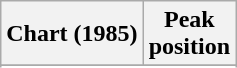<table class="wikitable sortable plainrowheaders">
<tr>
<th>Chart (1985)</th>
<th>Peak<br>position</th>
</tr>
<tr>
</tr>
<tr>
</tr>
<tr>
</tr>
</table>
